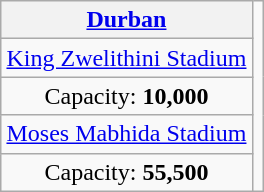<table class="wikitable" style="text-align:center; margin:0.2em auto;">
<tr>
<th><a href='#'>Durban</a></th>
<td rowspan="5"></td>
</tr>
<tr>
<td><a href='#'>King Zwelithini Stadium</a></td>
</tr>
<tr>
<td>Capacity: <strong>10,000</strong></td>
</tr>
<tr>
<td><a href='#'>Moses Mabhida Stadium</a></td>
</tr>
<tr>
<td>Capacity: <strong>55,500</strong></td>
</tr>
</table>
